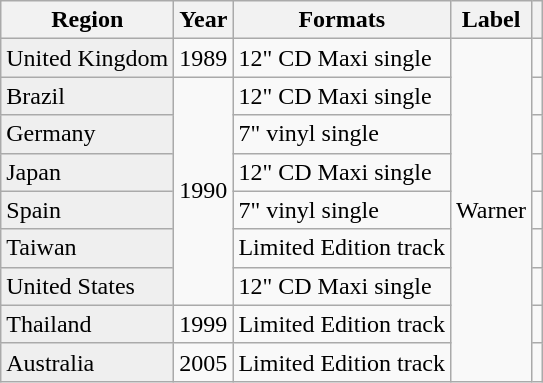<table class="wikitable">
<tr>
<th>Region</th>
<th>Year</th>
<th>Formats</th>
<th>Label</th>
<th></th>
</tr>
<tr>
<td bgcolor="#efefef"> United Kingdom</td>
<td rowspan=1>1989</td>
<td>12" CD Maxi single</td>
<td rowspan=10>Warner</td>
<td align="center"></td>
</tr>
<tr>
<td bgcolor="#efefef"> Brazil</td>
<td rowspan=6>1990</td>
<td>12" CD Maxi single</td>
<td align="center"></td>
</tr>
<tr>
<td bgcolor="#efefef"> Germany</td>
<td>7" vinyl single</td>
<td align="center"></td>
</tr>
<tr>
<td bgcolor="#efefef"> Japan</td>
<td>12" CD Maxi single</td>
<td align="center"></td>
</tr>
<tr>
<td bgcolor="#efefef"> Spain</td>
<td>7" vinyl single</td>
<td align="center"></td>
</tr>
<tr>
<td bgcolor="#efefef"> Taiwan</td>
<td>Limited Edition track</td>
<td align="center"></td>
</tr>
<tr>
<td bgcolor="#efefef"> United States</td>
<td>12" CD Maxi single</td>
<td align="center"></td>
</tr>
<tr>
<td bgcolor="#efefef"> Thailand</td>
<td>1999</td>
<td>Limited Edition track</td>
<td align="center"></td>
</tr>
<tr>
<td bgcolor="#efefef"> Australia</td>
<td>2005</td>
<td>Limited Edition track</td>
<td align="center"></td>
</tr>
</table>
